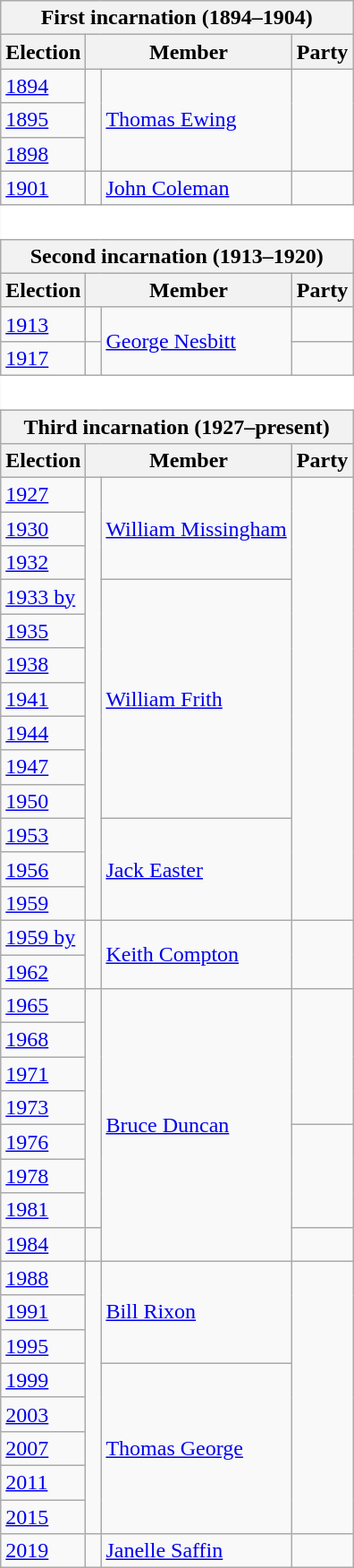<table class="wikitable" style='border-style: none none none none;'>
<tr>
<th colspan="7">First incarnation (1894–1904)</th>
</tr>
<tr>
<th>Election</th>
<th colspan="2">Member</th>
<th>Party</th>
</tr>
<tr style="background: #f9f9f9">
<td><a href='#'>1894</a></td>
<td rowspan="3" > </td>
<td rowspan="3"><a href='#'>Thomas Ewing</a></td>
<td rowspan="3"></td>
</tr>
<tr style="background: #f9f9f9">
<td><a href='#'>1895</a></td>
</tr>
<tr style="background: #f9f9f9">
<td><a href='#'>1898</a></td>
</tr>
<tr style="background: #f9f9f9">
<td><a href='#'>1901</a></td>
<td> </td>
<td><a href='#'>John Coleman</a></td>
<td></td>
</tr>
<tr>
<td colspan="4" style='background: #FFFFFF; border-style: none none none none;'> </td>
</tr>
<tr>
<th colspan="4">Second incarnation (1913–1920)</th>
</tr>
<tr style="background: #f9f9f9">
<th>Election</th>
<th colspan="2">Member</th>
<th>Party</th>
</tr>
<tr style="background: #f9f9f9">
<td><a href='#'>1913</a></td>
<td> </td>
<td rowspan="2"><a href='#'>George Nesbitt</a></td>
<td></td>
</tr>
<tr style="background: #f9f9f9">
<td><a href='#'>1917</a></td>
<td> </td>
<td></td>
</tr>
<tr>
<td colspan="4" style='background: #FFFFFF; border-style: none none none none;'> </td>
</tr>
<tr>
<th colspan="4">Third incarnation (1927–present)</th>
</tr>
<tr style="background: #f9f9f9">
<th>Election</th>
<th colspan="2">Member</th>
<th>Party</th>
</tr>
<tr style="background: #f9f9f9">
<td><a href='#'>1927</a></td>
<td rowspan="13" > </td>
<td rowspan="3"><a href='#'>William Missingham</a></td>
<td rowspan="13"></td>
</tr>
<tr style="background: #f9f9f9">
<td><a href='#'>1930</a></td>
</tr>
<tr style="background: #f9f9f9">
<td><a href='#'>1932</a></td>
</tr>
<tr style="background: #f9f9f9">
<td><a href='#'>1933 by</a></td>
<td rowspan="7"><a href='#'>William Frith</a></td>
</tr>
<tr style="background: #f9f9f9">
<td><a href='#'>1935</a></td>
</tr>
<tr style="background: #f9f9f9">
<td><a href='#'>1938</a></td>
</tr>
<tr style="background: #f9f9f9">
<td><a href='#'>1941</a></td>
</tr>
<tr style="background: #f9f9f9">
<td><a href='#'>1944</a></td>
</tr>
<tr style="background: #f9f9f9">
<td><a href='#'>1947</a></td>
</tr>
<tr style="background: #f9f9f9">
<td><a href='#'>1950</a></td>
</tr>
<tr style="background: #f9f9f9">
<td><a href='#'>1953</a></td>
<td rowspan="3"><a href='#'>Jack Easter</a></td>
</tr>
<tr style="background: #f9f9f9">
<td><a href='#'>1956</a></td>
</tr>
<tr style="background: #f9f9f9">
<td><a href='#'>1959</a></td>
</tr>
<tr style="background: #f9f9f9">
<td><a href='#'>1959 by</a></td>
<td rowspan="2" > </td>
<td rowspan="2"><a href='#'>Keith Compton</a></td>
<td rowspan="2"></td>
</tr>
<tr style="background: #f9f9f9">
<td><a href='#'>1962</a></td>
</tr>
<tr style="background: #f9f9f9">
<td><a href='#'>1965</a></td>
<td rowspan="7" > </td>
<td rowspan="8"><a href='#'>Bruce Duncan</a></td>
<td rowspan="4"></td>
</tr>
<tr style="background: #f9f9f9">
<td><a href='#'>1968</a></td>
</tr>
<tr style="background: #f9f9f9">
<td><a href='#'>1971</a></td>
</tr>
<tr style="background: #f9f9f9">
<td><a href='#'>1973</a></td>
</tr>
<tr style="background: #f9f9f9">
<td><a href='#'>1976</a></td>
<td rowspan="3"></td>
</tr>
<tr style="background: #f9f9f9">
<td><a href='#'>1978</a></td>
</tr>
<tr style="background: #f9f9f9">
<td><a href='#'>1981</a></td>
</tr>
<tr style="background: #f9f9f9">
<td><a href='#'>1984</a></td>
<td> </td>
<td></td>
</tr>
<tr style="background: #f9f9f9">
<td><a href='#'>1988</a></td>
<td rowspan="8" > </td>
<td rowspan="3"><a href='#'>Bill Rixon</a></td>
<td rowspan="8"></td>
</tr>
<tr style="background: #f9f9f9">
<td><a href='#'>1991</a></td>
</tr>
<tr style="background: #f9f9f9">
<td><a href='#'>1995</a></td>
</tr>
<tr style="background: #f9f9f9">
<td><a href='#'>1999</a></td>
<td rowspan="5"><a href='#'>Thomas George</a></td>
</tr>
<tr style="background: #f9f9f9">
<td><a href='#'>2003</a></td>
</tr>
<tr style="background: #f9f9f9">
<td><a href='#'>2007</a></td>
</tr>
<tr style="background: #f9f9f9">
<td><a href='#'>2011</a></td>
</tr>
<tr style="background: #f9f9f9">
<td><a href='#'>2015</a></td>
</tr>
<tr style="background: #f9f9f9">
<td><a href='#'>2019</a></td>
<td> </td>
<td><a href='#'>Janelle Saffin</a></td>
<td></td>
</tr>
</table>
